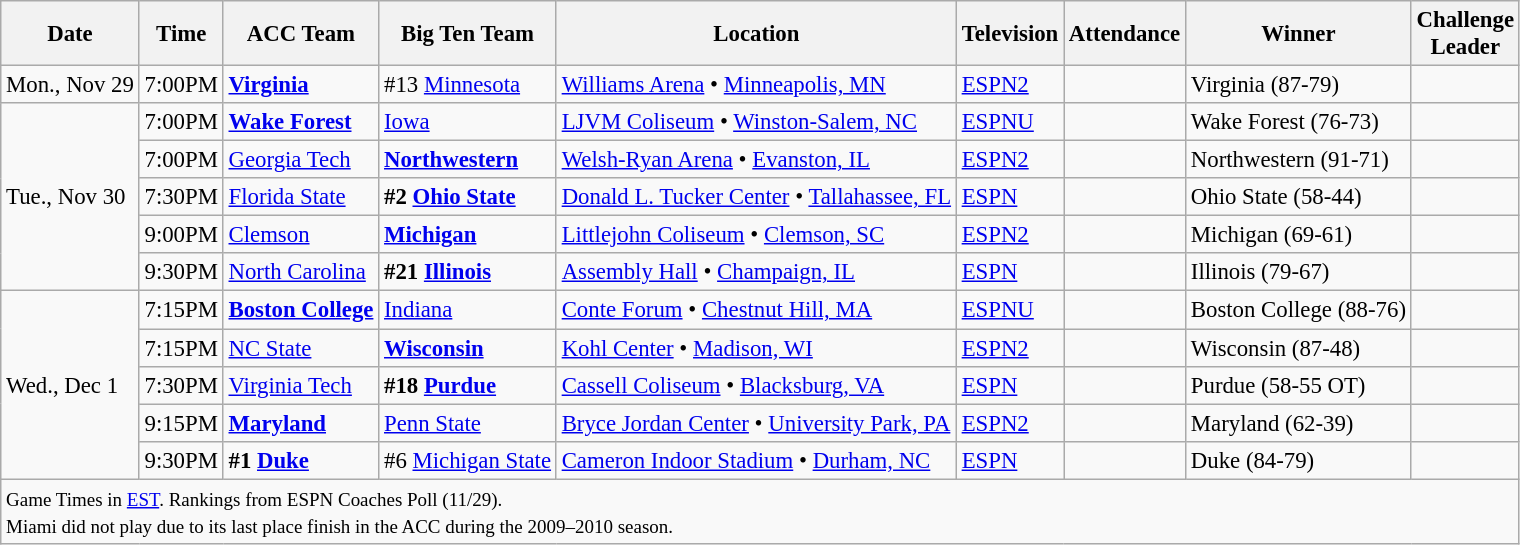<table class="wikitable" style="font-size: 95%">
<tr align="center">
<th>Date</th>
<th>Time</th>
<th>ACC Team</th>
<th>Big Ten Team</th>
<th>Location</th>
<th>Television</th>
<th>Attendance</th>
<th>Winner</th>
<th>Challenge<br>Leader</th>
</tr>
<tr>
<td>Mon., Nov 29</td>
<td>7:00PM</td>
<td><strong><a href='#'>Virginia</a></strong></td>
<td>#13 <a href='#'>Minnesota</a></td>
<td><a href='#'>Williams Arena</a> • <a href='#'>Minneapolis, MN</a></td>
<td><a href='#'>ESPN2</a></td>
<td></td>
<td>Virginia (87-79)</td>
<td></td>
</tr>
<tr>
<td rowspan=5>Tue., Nov 30</td>
<td>7:00PM</td>
<td><strong><a href='#'>Wake Forest</a></strong></td>
<td><a href='#'>Iowa</a></td>
<td><a href='#'>LJVM Coliseum</a> • <a href='#'>Winston-Salem, NC</a></td>
<td><a href='#'>ESPNU</a></td>
<td></td>
<td>Wake Forest (76-73)</td>
<td></td>
</tr>
<tr>
<td>7:00PM</td>
<td><a href='#'>Georgia Tech</a></td>
<td><strong><a href='#'>Northwestern</a></strong></td>
<td><a href='#'>Welsh-Ryan Arena</a> • <a href='#'>Evanston, IL</a></td>
<td><a href='#'>ESPN2</a></td>
<td></td>
<td>Northwestern (91-71)</td>
<td></td>
</tr>
<tr>
<td>7:30PM</td>
<td><a href='#'>Florida State</a></td>
<td><strong>#2 <a href='#'>Ohio State</a></strong></td>
<td><a href='#'>Donald L. Tucker Center</a> • <a href='#'>Tallahassee, FL</a></td>
<td><a href='#'>ESPN</a></td>
<td></td>
<td>Ohio State (58-44)</td>
<td></td>
</tr>
<tr>
<td>9:00PM</td>
<td><a href='#'>Clemson</a></td>
<td><strong><a href='#'>Michigan</a></strong></td>
<td><a href='#'>Littlejohn Coliseum</a> • <a href='#'>Clemson, SC</a></td>
<td><a href='#'>ESPN2</a></td>
<td></td>
<td>Michigan (69-61)</td>
<td></td>
</tr>
<tr>
<td>9:30PM</td>
<td><a href='#'>North Carolina</a></td>
<td><strong>#21 <a href='#'>Illinois</a></strong></td>
<td><a href='#'>Assembly Hall</a> • <a href='#'>Champaign, IL</a></td>
<td><a href='#'>ESPN</a></td>
<td></td>
<td>Illinois (79-67)</td>
<td></td>
</tr>
<tr>
<td rowspan=5>Wed., Dec 1</td>
<td>7:15PM</td>
<td><strong><a href='#'>Boston College</a></strong></td>
<td><a href='#'>Indiana</a></td>
<td><a href='#'>Conte Forum</a> • <a href='#'>Chestnut Hill, MA</a></td>
<td><a href='#'>ESPNU</a></td>
<td></td>
<td>Boston College (88-76)</td>
<td></td>
</tr>
<tr>
<td>7:15PM</td>
<td><a href='#'>NC State</a></td>
<td><strong><a href='#'>Wisconsin</a></strong></td>
<td><a href='#'>Kohl Center</a> • <a href='#'>Madison, WI</a></td>
<td><a href='#'>ESPN2</a></td>
<td></td>
<td>Wisconsin (87-48)</td>
<td></td>
</tr>
<tr>
<td>7:30PM</td>
<td><a href='#'>Virginia Tech</a></td>
<td><strong>#18 <a href='#'>Purdue</a></strong></td>
<td><a href='#'>Cassell Coliseum</a> • <a href='#'>Blacksburg, VA</a></td>
<td><a href='#'>ESPN</a></td>
<td></td>
<td>Purdue (58-55 OT)</td>
<td></td>
</tr>
<tr>
<td>9:15PM</td>
<td><strong><a href='#'>Maryland</a></strong></td>
<td><a href='#'>Penn State</a></td>
<td><a href='#'>Bryce Jordan Center</a> • <a href='#'>University Park, PA</a></td>
<td><a href='#'>ESPN2</a></td>
<td></td>
<td>Maryland (62-39)</td>
<td></td>
</tr>
<tr>
<td>9:30PM</td>
<td><strong>#1 <a href='#'>Duke</a></strong></td>
<td>#6 <a href='#'>Michigan State</a></td>
<td><a href='#'>Cameron Indoor Stadium</a> • <a href='#'>Durham, NC</a></td>
<td><a href='#'>ESPN</a></td>
<td></td>
<td>Duke (84-79)</td>
<td></td>
</tr>
<tr>
<td colspan=9><small>Game Times in <a href='#'>EST</a>. Rankings from ESPN Coaches Poll (11/29).  <br>Miami did not play due to its last place finish in the ACC during the 2009–2010 season. </small></td>
</tr>
</table>
